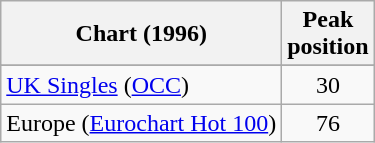<table class="wikitable sortable">
<tr>
<th scope="col">Chart (1996)</th>
<th scope="col">Peak<br>position</th>
</tr>
<tr>
</tr>
<tr>
<td><a href='#'>UK Singles</a> (<a href='#'>OCC</a>)</td>
<td style="text-align:center;">30</td>
</tr>
<tr>
<td>Europe (<a href='#'>Eurochart Hot 100</a>)</td>
<td align="center">76</td>
</tr>
</table>
